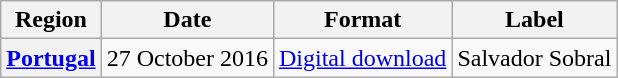<table class="wikitable plainrowheaders" style="text-align:center">
<tr>
<th>Region</th>
<th>Date</th>
<th>Format</th>
<th>Label</th>
</tr>
<tr>
<th scope="row"><a href='#'>Portugal</a></th>
<td>27 October 2016</td>
<td><a href='#'>Digital download</a></td>
<td>Salvador Sobral</td>
</tr>
</table>
